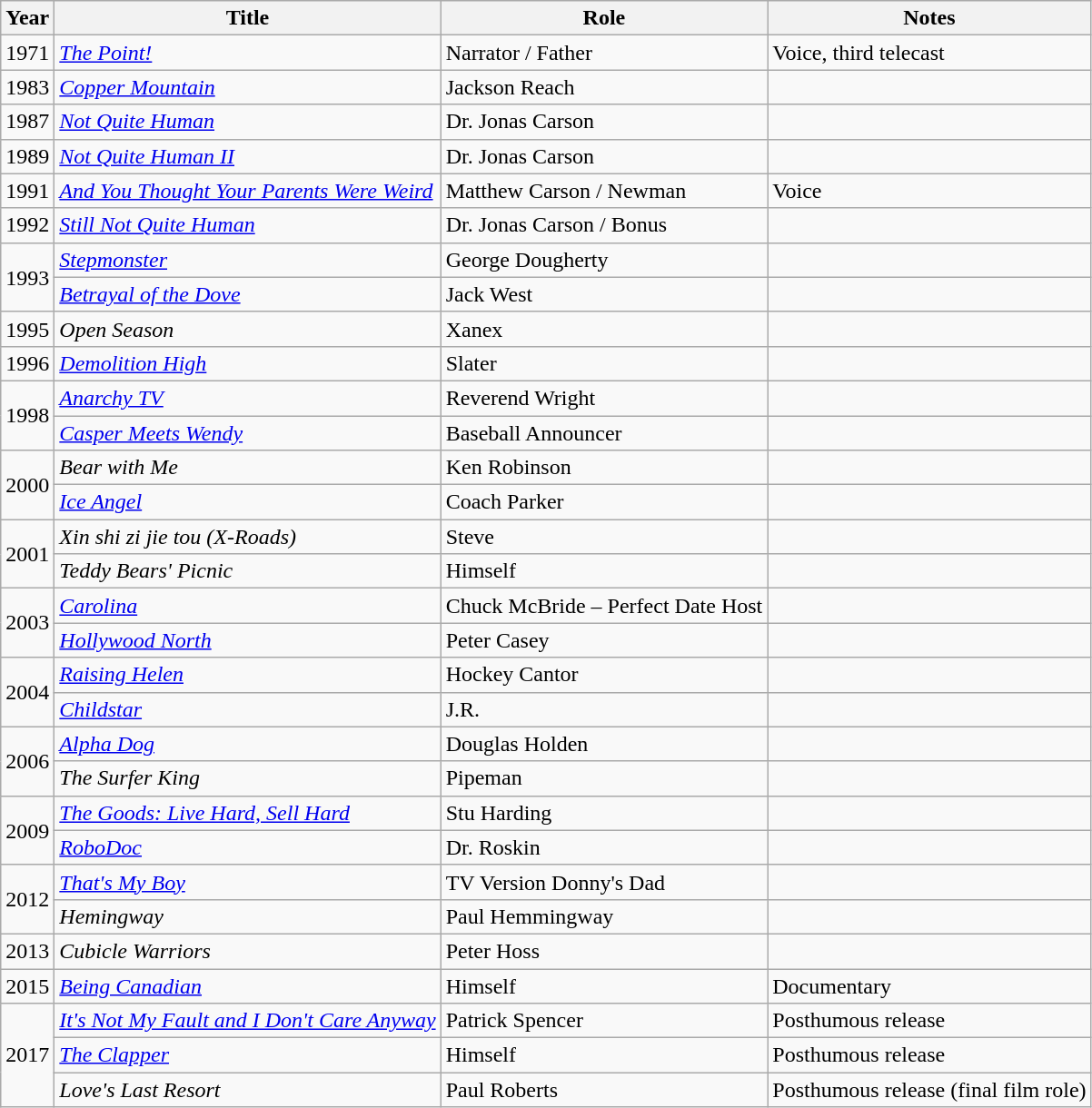<table class="wikitable sortable">
<tr style="text-align:center;">
<th>Year</th>
<th>Title</th>
<th>Role</th>
<th class="unsortable">Notes</th>
</tr>
<tr>
<td>1971</td>
<td data-sort-value="Point!, The"><em><a href='#'>The Point!</a></em></td>
<td>Narrator / Father</td>
<td>Voice, third telecast</td>
</tr>
<tr>
<td>1983</td>
<td><a href='#'><em>Copper Mountain</em></a></td>
<td>Jackson Reach</td>
<td></td>
</tr>
<tr>
<td>1987</td>
<td><em><a href='#'>Not Quite Human</a></em></td>
<td>Dr. Jonas Carson</td>
<td></td>
</tr>
<tr>
<td>1989</td>
<td><em><a href='#'>Not Quite Human II</a></em></td>
<td>Dr. Jonas Carson</td>
<td></td>
</tr>
<tr>
<td>1991</td>
<td><em><a href='#'>And You Thought Your Parents Were Weird</a></em></td>
<td>Matthew Carson / Newman</td>
<td>Voice</td>
</tr>
<tr>
<td>1992</td>
<td><em><a href='#'>Still Not Quite Human</a></em></td>
<td>Dr. Jonas Carson / Bonus</td>
<td></td>
</tr>
<tr>
<td rowspan="2">1993</td>
<td><em><a href='#'>Stepmonster</a></em></td>
<td>George Dougherty</td>
<td></td>
</tr>
<tr>
<td><em><a href='#'>Betrayal of the Dove</a></em></td>
<td>Jack West</td>
<td></td>
</tr>
<tr>
<td>1995</td>
<td><em>Open Season</em></td>
<td>Xanex</td>
<td></td>
</tr>
<tr>
<td>1996</td>
<td><em><a href='#'>Demolition High</a></em></td>
<td>Slater</td>
<td></td>
</tr>
<tr>
<td rowspan="2">1998</td>
<td><em><a href='#'>Anarchy TV</a></em></td>
<td>Reverend Wright</td>
<td></td>
</tr>
<tr>
<td><em><a href='#'>Casper Meets Wendy</a></em></td>
<td>Baseball Announcer</td>
<td></td>
</tr>
<tr>
<td rowspan="2">2000</td>
<td><em>Bear with Me</em></td>
<td>Ken Robinson</td>
<td></td>
</tr>
<tr>
<td><em><a href='#'>Ice Angel</a></em></td>
<td>Coach Parker</td>
</tr>
<tr>
<td rowspan="2">2001</td>
<td><em>Xin shi zi jie tou (X-Roads)</em></td>
<td>Steve</td>
<td></td>
</tr>
<tr>
<td><em>Teddy Bears' Picnic</em></td>
<td>Himself</td>
<td></td>
</tr>
<tr>
<td rowspan="2">2003</td>
<td><em><a href='#'>Carolina</a></em></td>
<td>Chuck McBride – Perfect Date Host</td>
<td></td>
</tr>
<tr>
<td><em><a href='#'>Hollywood North</a></em></td>
<td>Peter Casey</td>
<td></td>
</tr>
<tr>
<td rowspan="2">2004</td>
<td><em><a href='#'>Raising Helen</a></em></td>
<td>Hockey Cantor</td>
<td></td>
</tr>
<tr>
<td><em><a href='#'>Childstar</a></em></td>
<td>J.R.</td>
<td></td>
</tr>
<tr>
<td rowspan="2">2006</td>
<td><em><a href='#'>Alpha Dog</a></em></td>
<td>Douglas Holden</td>
<td></td>
</tr>
<tr>
<td data-sort-value="Surfer King, The"><em>The Surfer King</em></td>
<td>Pipeman</td>
<td></td>
</tr>
<tr>
<td rowspan="2">2009</td>
<td data-sort-value="Goods: Live Hard, Sell Hard, The"><em><a href='#'>The Goods: Live Hard, Sell Hard</a></em></td>
<td>Stu Harding</td>
<td></td>
</tr>
<tr>
<td><em><a href='#'>RoboDoc</a></em></td>
<td>Dr. Roskin</td>
<td></td>
</tr>
<tr>
<td rowspan="2">2012</td>
<td><em><a href='#'>That's My Boy</a></em></td>
<td>TV Version Donny's Dad</td>
<td></td>
</tr>
<tr>
<td><em>Hemingway</em></td>
<td>Paul Hemmingway</td>
<td></td>
</tr>
<tr>
<td>2013</td>
<td><em>Cubicle Warriors</em></td>
<td>Peter Hoss</td>
<td></td>
</tr>
<tr>
<td>2015</td>
<td><em><a href='#'>Being Canadian</a></em></td>
<td>Himself</td>
<td>Documentary</td>
</tr>
<tr>
<td rowspan="3">2017</td>
<td><em><a href='#'>It's Not My Fault and I Don't Care Anyway</a></em></td>
<td>Patrick Spencer</td>
<td>Posthumous release</td>
</tr>
<tr>
<td data-sort-value="Clapper, The"><em><a href='#'>The Clapper</a></em></td>
<td>Himself</td>
<td>Posthumous release</td>
</tr>
<tr>
<td><em>Love's Last Resort</em></td>
<td>Paul Roberts</td>
<td>Posthumous release (final film role)</td>
</tr>
</table>
